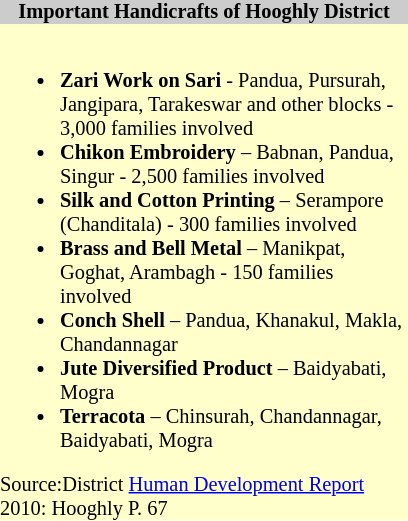<table class="toccolours" style="float: left; margin-right: 1em; font-size: 85%; background:#ffffcc; color:black; width:20em; max-width: 25%;" cellspacing="0" cellpadding="0">
<tr>
<th style="background-color:#cccccc;">Important Handicrafts of Hooghly District</th>
</tr>
<tr>
<td style="text-align: left;"><br><ul><li><strong>Zari Work on Sari</strong> - Pandua, Pursurah, Jangipara, Tarakeswar and other blocks - 3,000 families involved</li><li><strong>Chikon Embroidery</strong> – Babnan, Pandua, Singur - 2,500 families involved</li><li><strong>Silk and Cotton Printing</strong> – Serampore (Chanditala) - 300 families involved</li><li><strong>Brass and Bell Metal</strong> – Manikpat, Goghat, Arambagh - 150 families involved</li><li><strong>Conch Shell</strong> – Pandua, Khanakul, Makla, Chandannagar</li><li><strong>Jute Diversified Product</strong> – Baidyabati, Mogra</li><li><strong>Terracota</strong> – Chinsurah, Chandannagar, Baidyabati, Mogra</li></ul>Source:District <a href='#'>Human Development Report</a> 2010: Hooghly P. 67</td>
</tr>
</table>
